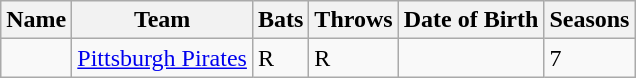<table class="wikitable sortable collapsible collapsed">
<tr>
<th>Name</th>
<th>Team</th>
<th>Bats</th>
<th>Throws</th>
<th>Date of Birth</th>
<th>Seasons</th>
</tr>
<tr>
<td></td>
<td><a href='#'>Pittsburgh Pirates</a></td>
<td>R</td>
<td>R</td>
<td></td>
<td>7</td>
</tr>
</table>
